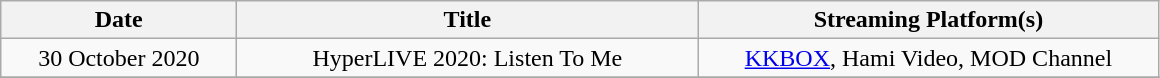<table class="wikitable" style="text-align:center;">
<tr>
<th width="150px">Date</th>
<th width="300px">Title</th>
<th width="300px">Streaming Platform(s)</th>
</tr>
<tr>
<td>30 October 2020</td>
<td>HyperLIVE 2020: Listen To Me</td>
<td><a href='#'>KKBOX</a>, Hami Video, MOD Channel</td>
</tr>
<tr>
</tr>
</table>
